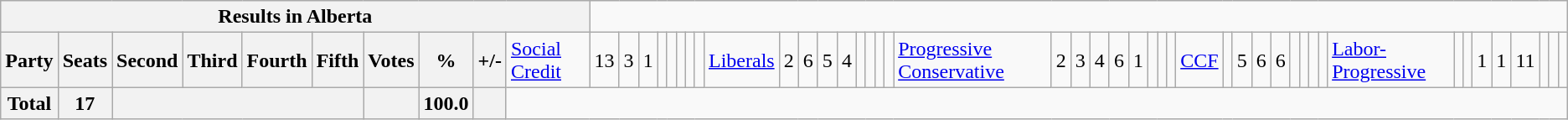<table class="wikitable">
<tr>
<th colspan=11>Results in Alberta</th>
</tr>
<tr>
<th colspan=2>Party</th>
<th>Seats</th>
<th>Second</th>
<th>Third</th>
<th>Fourth</th>
<th>Fifth</th>
<th>Votes</th>
<th>%</th>
<th>+/-<br></th>
<td><a href='#'>Social Credit</a></td>
<td align="right">13</td>
<td align="right">3</td>
<td align="right">1</td>
<td align="right"></td>
<td align="right"></td>
<td align="right"></td>
<td align="right"></td>
<td align="right"><br></td>
<td><a href='#'>Liberals</a></td>
<td align="right">2</td>
<td align="right">6</td>
<td align="right">5</td>
<td align="right">4</td>
<td align="right"></td>
<td align="right"></td>
<td align="right"></td>
<td align="right"><br></td>
<td><a href='#'>Progressive Conservative</a></td>
<td align="right">2</td>
<td align="right">3</td>
<td align="right">4</td>
<td align="right">6</td>
<td align="right">1</td>
<td align="right"></td>
<td align="right"></td>
<td align="right"><br></td>
<td><a href='#'>CCF</a></td>
<td align="right"></td>
<td align="right">5</td>
<td align="right">6</td>
<td align="right">6</td>
<td align="right"></td>
<td align="right"></td>
<td align="right"></td>
<td align="right"><br></td>
<td><a href='#'>Labor-Progressive</a></td>
<td align="right"></td>
<td align="right"></td>
<td align="right">1</td>
<td align="right">1</td>
<td align="right">11</td>
<td align="right"></td>
<td align="right"></td>
<td align="right"></td>
</tr>
<tr>
<th colspan="2">Total</th>
<th>17</th>
<th colspan="4"></th>
<th></th>
<th>100.0</th>
<th></th>
</tr>
</table>
